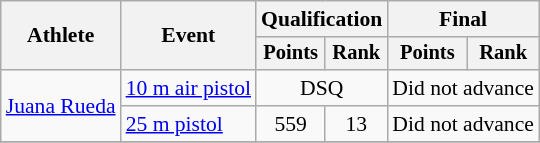<table class=wikitable style=font-size:90%;text-align:center>
<tr>
<th rowspan=2>Athlete</th>
<th rowspan=2>Event</th>
<th colspan=2>Qualification</th>
<th colspan=2>Final</th>
</tr>
<tr style=font-size:95%>
<th>Points</th>
<th>Rank</th>
<th>Points</th>
<th>Rank</th>
</tr>
<tr>
<td align=left rowspan="2"><a href='#'>Juana Rueda</a></td>
<td align=left><a href='#'>10 m air pistol</a></td>
<td colspan="2">DSQ</td>
<td colspan="2">Did not advance</td>
</tr>
<tr>
<td align=left><a href='#'>25 m pistol</a></td>
<td>559</td>
<td>13</td>
<td colspan="2">Did not advance</td>
</tr>
<tr>
</tr>
</table>
